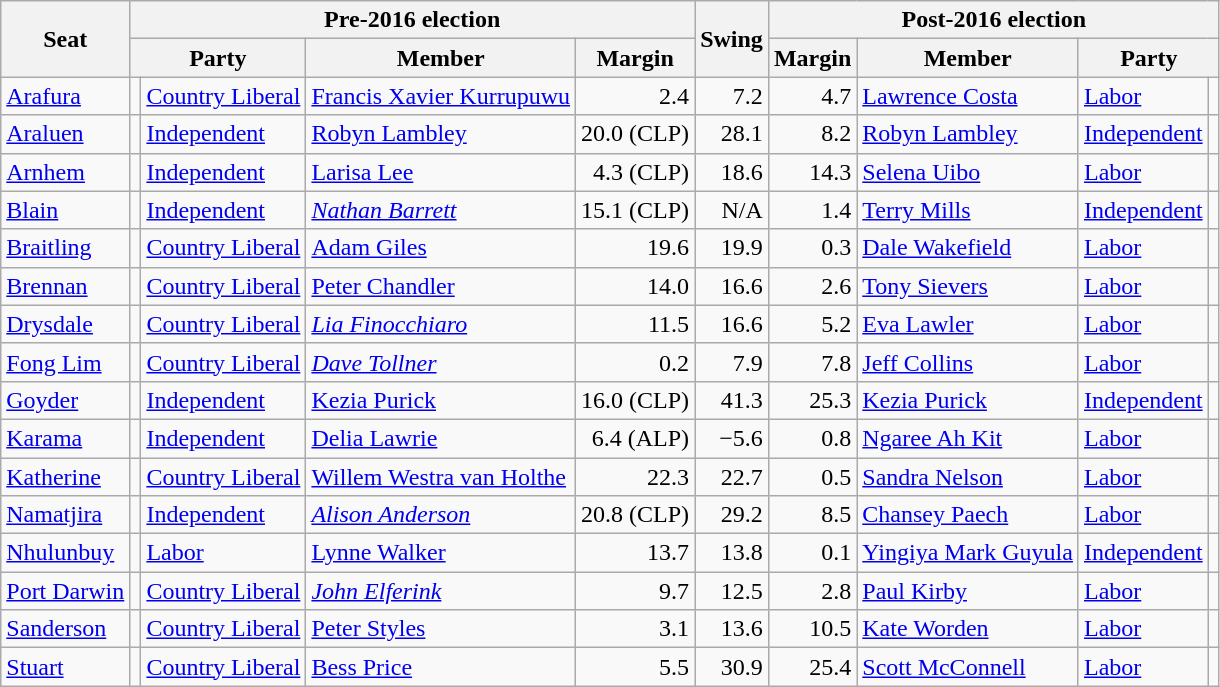<table class="wikitable">
<tr style="text-align:center">
<th rowspan="2">Seat</th>
<th colspan="4">Pre-2016 election</th>
<th rowspan="2">Swing</th>
<th colspan="4">Post-2016 election</th>
</tr>
<tr style="text-align:center">
<th colspan="2">Party</th>
<th>Member</th>
<th>Margin</th>
<th>Margin</th>
<th>Member</th>
<th colspan="2">Party</th>
</tr>
<tr>
<td><a href='#'>Arafura</a></td>
<td></td>
<td><a href='#'>Country Liberal</a></td>
<td><a href='#'>Francis Xavier Kurrupuwu</a></td>
<td style="text-align:right;">2.4</td>
<td style="text-align:right;">7.2</td>
<td style="text-align:right;">4.7</td>
<td><a href='#'>Lawrence Costa</a></td>
<td><a href='#'>Labor</a></td>
<td></td>
</tr>
<tr>
<td><a href='#'>Araluen</a></td>
<td></td>
<td><a href='#'>Independent</a></td>
<td><a href='#'>Robyn Lambley</a></td>
<td style="text-align:right;">20.0 (CLP)</td>
<td style="text-align:right;">28.1</td>
<td style="text-align:right;">8.2</td>
<td><a href='#'>Robyn Lambley</a></td>
<td><a href='#'>Independent</a></td>
<td></td>
</tr>
<tr>
<td><a href='#'>Arnhem</a></td>
<td></td>
<td><a href='#'>Independent</a></td>
<td><a href='#'>Larisa Lee</a></td>
<td style="text-align:right;">4.3 (CLP)</td>
<td style="text-align:right;">18.6</td>
<td style="text-align:right;">14.3</td>
<td><a href='#'>Selena Uibo</a></td>
<td><a href='#'>Labor</a></td>
<td></td>
</tr>
<tr>
<td><a href='#'>Blain</a></td>
<td></td>
<td><a href='#'>Independent</a></td>
<td><em><a href='#'>Nathan Barrett</a></em></td>
<td style="text-align:right;">15.1 (CLP)</td>
<td style="text-align:right;">N/A</td>
<td style="text-align:right;">1.4</td>
<td><a href='#'>Terry Mills</a></td>
<td><a href='#'>Independent</a></td>
<td></td>
</tr>
<tr>
<td><a href='#'>Braitling</a></td>
<td></td>
<td><a href='#'>Country Liberal</a></td>
<td><a href='#'>Adam Giles</a></td>
<td style="text-align:right;">19.6</td>
<td style="text-align:right;">19.9</td>
<td style="text-align:right;">0.3</td>
<td><a href='#'>Dale Wakefield</a></td>
<td><a href='#'>Labor</a></td>
<td></td>
</tr>
<tr>
<td><a href='#'>Brennan</a></td>
<td></td>
<td><a href='#'>Country Liberal</a></td>
<td><a href='#'>Peter Chandler</a></td>
<td style="text-align:right;">14.0</td>
<td style="text-align:right;">16.6</td>
<td style="text-align:right;">2.6</td>
<td><a href='#'>Tony Sievers</a></td>
<td><a href='#'>Labor</a></td>
<td></td>
</tr>
<tr>
<td><a href='#'>Drysdale</a></td>
<td></td>
<td><a href='#'>Country Liberal</a></td>
<td><em><a href='#'>Lia Finocchiaro</a></em></td>
<td style="text-align:right;">11.5</td>
<td style="text-align:right;">16.6</td>
<td style="text-align:right;">5.2</td>
<td><a href='#'>Eva Lawler</a></td>
<td><a href='#'>Labor</a></td>
<td></td>
</tr>
<tr>
<td><a href='#'>Fong Lim</a></td>
<td></td>
<td><a href='#'>Country Liberal</a></td>
<td><em><a href='#'>Dave Tollner</a></em></td>
<td style="text-align:right;">0.2</td>
<td style="text-align:right;">7.9</td>
<td style="text-align:right;">7.8</td>
<td><a href='#'>Jeff Collins</a></td>
<td><a href='#'>Labor</a></td>
<td></td>
</tr>
<tr>
<td><a href='#'>Goyder</a></td>
<td></td>
<td><a href='#'>Independent</a></td>
<td><a href='#'>Kezia Purick</a></td>
<td style="text-align:right;">16.0 (CLP)</td>
<td style="text-align:right;">41.3</td>
<td style="text-align:right;">25.3</td>
<td><a href='#'>Kezia Purick</a></td>
<td><a href='#'>Independent</a></td>
<td></td>
</tr>
<tr>
<td><a href='#'>Karama</a></td>
<td></td>
<td><a href='#'>Independent</a></td>
<td><a href='#'>Delia Lawrie</a></td>
<td style="text-align:right;">6.4 (ALP)</td>
<td style="text-align:right;">−5.6</td>
<td style="text-align:right;">0.8</td>
<td><a href='#'>Ngaree Ah Kit</a></td>
<td><a href='#'>Labor</a></td>
<td></td>
</tr>
<tr>
<td><a href='#'>Katherine</a></td>
<td></td>
<td><a href='#'>Country Liberal</a></td>
<td><a href='#'>Willem Westra van Holthe</a></td>
<td style="text-align:right;">22.3</td>
<td style="text-align:right;">22.7</td>
<td style="text-align:right;">0.5</td>
<td><a href='#'>Sandra Nelson</a></td>
<td><a href='#'>Labor</a></td>
<td></td>
</tr>
<tr>
<td><a href='#'>Namatjira</a></td>
<td></td>
<td><a href='#'>Independent</a></td>
<td><em><a href='#'>Alison Anderson</a></em></td>
<td style="text-align:right;">20.8 (CLP)</td>
<td style="text-align:right;">29.2</td>
<td style="text-align:right;">8.5</td>
<td><a href='#'>Chansey Paech</a></td>
<td><a href='#'>Labor</a></td>
<td></td>
</tr>
<tr>
<td><a href='#'>Nhulunbuy</a></td>
<td></td>
<td><a href='#'>Labor</a></td>
<td><a href='#'>Lynne Walker</a></td>
<td style="text-align:right;">13.7</td>
<td style="text-align:right;">13.8</td>
<td style="text-align:right;">0.1</td>
<td><a href='#'>Yingiya Mark Guyula</a></td>
<td><a href='#'>Independent</a></td>
<td></td>
</tr>
<tr>
<td><a href='#'>Port Darwin</a></td>
<td></td>
<td><a href='#'>Country Liberal</a></td>
<td><em><a href='#'>John Elferink</a></em></td>
<td style="text-align:right;">9.7</td>
<td style="text-align:right;">12.5</td>
<td style="text-align:right;">2.8</td>
<td><a href='#'>Paul Kirby</a></td>
<td><a href='#'>Labor</a></td>
<td></td>
</tr>
<tr>
<td><a href='#'>Sanderson</a></td>
<td></td>
<td><a href='#'>Country Liberal</a></td>
<td><a href='#'>Peter Styles</a></td>
<td style="text-align:right;">3.1</td>
<td style="text-align:right;">13.6</td>
<td style="text-align:right;">10.5</td>
<td><a href='#'>Kate Worden</a></td>
<td><a href='#'>Labor</a></td>
<td></td>
</tr>
<tr>
<td><a href='#'>Stuart</a></td>
<td></td>
<td><a href='#'>Country Liberal</a></td>
<td><a href='#'>Bess Price</a></td>
<td style="text-align:right;">5.5</td>
<td style="text-align:right;">30.9</td>
<td style="text-align:right;">25.4</td>
<td><a href='#'>Scott McConnell</a></td>
<td><a href='#'>Labor</a></td>
<td></td>
</tr>
</table>
